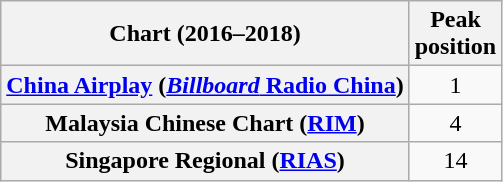<table class="wikitable plainrowheaders sortable" style="text-align:center">
<tr>
<th scope="col">Chart (2016–2018)</th>
<th scope="col">Peak<br>position</th>
</tr>
<tr>
<th scope="row"><a href='#'>China Airplay</a> (<a href='#'><em>Billboard</em> Radio China</a>)</th>
<td>1</td>
</tr>
<tr>
<th scope="row">Malaysia Chinese Chart (<a href='#'>RIM</a>)</th>
<td>4</td>
</tr>
<tr>
<th scope="row">Singapore Regional (<a href='#'>RIAS</a>)</th>
<td>14</td>
</tr>
</table>
